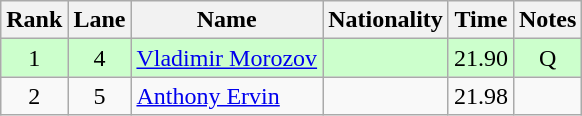<table class="wikitable sortable" style="text-align:center">
<tr>
<th>Rank</th>
<th>Lane</th>
<th>Name</th>
<th>Nationality</th>
<th>Time</th>
<th>Notes</th>
</tr>
<tr bgcolor=ccffcc>
<td>1</td>
<td>4</td>
<td align=left><a href='#'>Vladimir Morozov</a></td>
<td align=left></td>
<td>21.90</td>
<td>Q</td>
</tr>
<tr>
<td>2</td>
<td>5</td>
<td align=left><a href='#'>Anthony Ervin</a></td>
<td align=left></td>
<td>21.98</td>
<td></td>
</tr>
</table>
